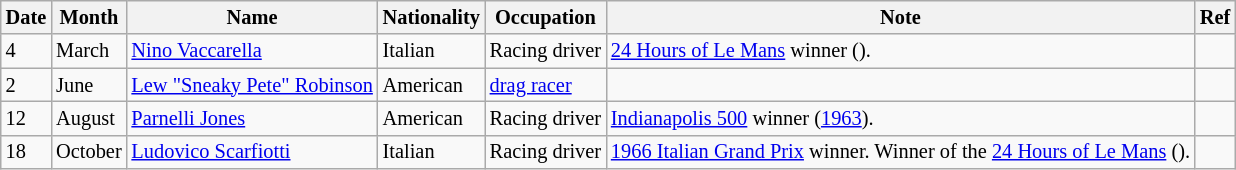<table class="wikitable" style="font-size:85%;">
<tr>
<th>Date</th>
<th>Month</th>
<th>Name</th>
<th>Nationality</th>
<th>Occupation</th>
<th>Note</th>
<th>Ref</th>
</tr>
<tr>
<td>4</td>
<td>March</td>
<td><a href='#'>Nino Vaccarella</a></td>
<td>Italian</td>
<td>Racing driver</td>
<td><a href='#'>24 Hours of Le Mans</a> winner ().</td>
<td></td>
</tr>
<tr>
<td>2</td>
<td>June</td>
<td><a href='#'>Lew "Sneaky Pete" Robinson</a></td>
<td>American</td>
<td><a href='#'>drag racer</a></td>
<td></td>
<td></td>
</tr>
<tr>
<td>12</td>
<td>August</td>
<td><a href='#'>Parnelli Jones</a></td>
<td>American</td>
<td>Racing driver</td>
<td><a href='#'>Indianapolis 500</a> winner (<a href='#'>1963</a>).</td>
<td></td>
</tr>
<tr>
<td>18</td>
<td>October</td>
<td><a href='#'>Ludovico Scarfiotti</a></td>
<td>Italian</td>
<td>Racing driver</td>
<td><a href='#'>1966 Italian Grand Prix</a> winner. Winner of the <a href='#'>24 Hours of Le Mans</a> ().</td>
<td></td>
</tr>
</table>
